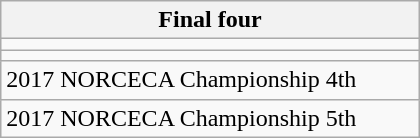<table class="wikitable" width=280>
<tr>
<th>Final four</th>
</tr>
<tr>
<td></td>
</tr>
<tr>
<td></td>
</tr>
<tr>
<td>2017 NORCECA Championship 4th</td>
</tr>
<tr>
<td>2017 NORCECA Championship 5th</td>
</tr>
</table>
